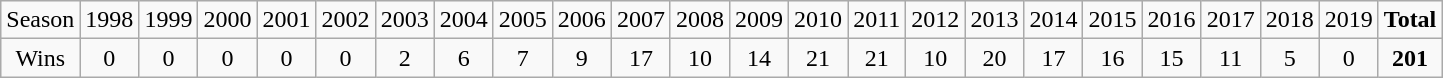<table class="wikitable sortable">
<tr>
<td>Season</td>
<td>1998</td>
<td>1999</td>
<td>2000</td>
<td>2001</td>
<td>2002</td>
<td>2003</td>
<td>2004</td>
<td>2005</td>
<td>2006</td>
<td>2007</td>
<td>2008</td>
<td>2009</td>
<td>2010</td>
<td>2011</td>
<td>2012</td>
<td>2013</td>
<td>2014</td>
<td>2015</td>
<td>2016</td>
<td>2017</td>
<td>2018</td>
<td>2019</td>
<td><strong>Total</strong></td>
</tr>
<tr align=center>
<td>Wins</td>
<td>0</td>
<td>0</td>
<td>0</td>
<td>0</td>
<td>0</td>
<td>2</td>
<td>6</td>
<td>7</td>
<td>9</td>
<td>17</td>
<td>10</td>
<td>14</td>
<td>21</td>
<td>21</td>
<td>10</td>
<td>20</td>
<td>17</td>
<td>16</td>
<td>15</td>
<td>11</td>
<td>5</td>
<td>0</td>
<td><strong>201</strong></td>
</tr>
</table>
